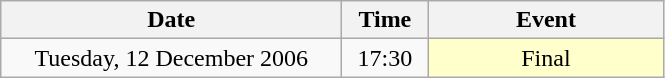<table class = "wikitable" style="text-align:center;">
<tr>
<th width=220>Date</th>
<th width=50>Time</th>
<th width=150>Event</th>
</tr>
<tr>
<td>Tuesday, 12 December 2006</td>
<td>17:30</td>
<td bgcolor=ffffcc>Final</td>
</tr>
</table>
